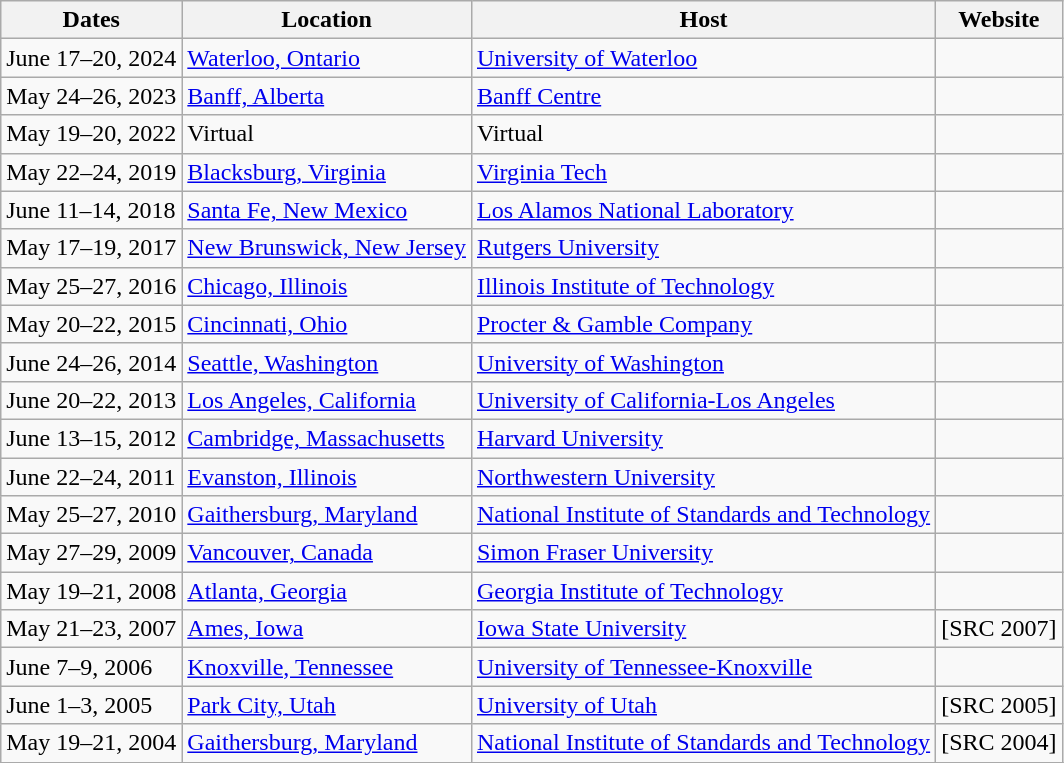<table class="wikitable">
<tr>
<th>Dates</th>
<th>Location</th>
<th>Host</th>
<th>Website</th>
</tr>
<tr>
<td>June 17–20, 2024</td>
<td><a href='#'>Waterloo, Ontario</a></td>
<td><a href='#'>University of Waterloo</a></td>
<td></td>
</tr>
<tr>
<td>May 24–26, 2023</td>
<td><a href='#'>Banff, Alberta</a></td>
<td><a href='#'>Banff Centre</a></td>
<td></td>
</tr>
<tr>
<td>May 19–20, 2022</td>
<td>Virtual</td>
<td>Virtual</td>
<td></td>
</tr>
<tr>
<td>May 22–24, 2019</td>
<td><a href='#'>Blacksburg, Virginia</a></td>
<td><a href='#'>Virginia Tech</a></td>
<td></td>
</tr>
<tr>
<td>June 11–14, 2018</td>
<td><a href='#'>Santa Fe, New Mexico</a></td>
<td><a href='#'>Los Alamos National Laboratory</a></td>
<td></td>
</tr>
<tr>
<td>May 17–19, 2017</td>
<td><a href='#'>New Brunswick, New Jersey</a></td>
<td><a href='#'>Rutgers University</a></td>
<td></td>
</tr>
<tr>
<td>May 25–27, 2016</td>
<td><a href='#'>Chicago, Illinois</a></td>
<td><a href='#'>Illinois Institute of Technology</a></td>
<td></td>
</tr>
<tr>
<td>May 20–22, 2015</td>
<td><a href='#'>Cincinnati, Ohio</a></td>
<td><a href='#'>Procter & Gamble Company</a></td>
<td></td>
</tr>
<tr>
<td>June 24–26, 2014</td>
<td><a href='#'>Seattle, Washington</a></td>
<td><a href='#'>University of Washington</a></td>
<td></td>
</tr>
<tr>
<td>June 20–22, 2013</td>
<td><a href='#'>Los Angeles, California</a></td>
<td><a href='#'>University of California-Los Angeles</a></td>
<td></td>
</tr>
<tr>
<td>June 13–15, 2012</td>
<td><a href='#'>Cambridge, Massachusetts</a></td>
<td><a href='#'>Harvard University</a></td>
<td></td>
</tr>
<tr>
<td>June 22–24, 2011</td>
<td><a href='#'>Evanston, Illinois</a></td>
<td><a href='#'>Northwestern University</a></td>
<td></td>
</tr>
<tr>
<td>May 25–27, 2010</td>
<td><a href='#'>Gaithersburg, Maryland</a></td>
<td><a href='#'>National Institute of Standards and Technology</a></td>
<td></td>
</tr>
<tr>
<td>May 27–29, 2009</td>
<td><a href='#'>Vancouver, Canada</a></td>
<td><a href='#'>Simon Fraser University</a></td>
<td></td>
</tr>
<tr>
<td>May 19–21, 2008</td>
<td><a href='#'>Atlanta, Georgia</a></td>
<td><a href='#'>Georgia Institute of Technology</a></td>
<td></td>
</tr>
<tr>
<td>May 21–23, 2007</td>
<td><a href='#'>Ames, Iowa</a></td>
<td><a href='#'>Iowa State University</a></td>
<td>[SRC 2007]</td>
</tr>
<tr>
<td>June 7–9, 2006</td>
<td><a href='#'>Knoxville, Tennessee</a></td>
<td><a href='#'>University of Tennessee-Knoxville</a></td>
<td></td>
</tr>
<tr>
<td>June 1–3, 2005</td>
<td><a href='#'>Park City, Utah</a></td>
<td><a href='#'>University of Utah</a></td>
<td>[SRC 2005]</td>
</tr>
<tr>
<td>May 19–21, 2004</td>
<td><a href='#'>Gaithersburg, Maryland</a></td>
<td><a href='#'>National Institute of Standards and Technology</a></td>
<td>[SRC 2004]</td>
</tr>
<tr>
</tr>
</table>
